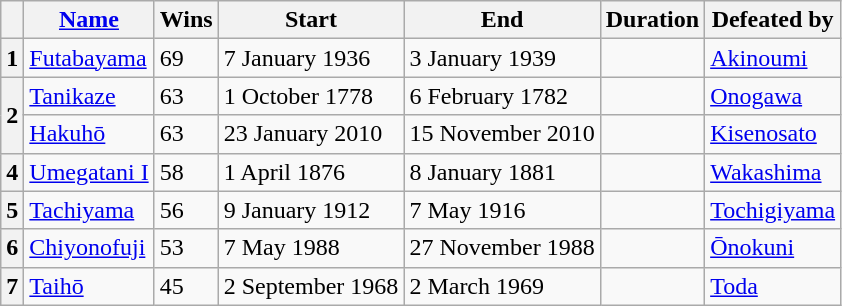<table class="wikitable">
<tr>
<th></th>
<th><a href='#'>Name</a></th>
<th>Wins</th>
<th>Start</th>
<th>End</th>
<th>Duration</th>
<th>Defeated by</th>
</tr>
<tr>
<th>1</th>
<td><a href='#'>Futabayama</a></td>
<td>69</td>
<td>7 January 1936</td>
<td>3 January 1939</td>
<td></td>
<td><a href='#'>Akinoumi</a></td>
</tr>
<tr>
<th rowspan=2>2</th>
<td><a href='#'>Tanikaze</a></td>
<td>63</td>
<td>1 October 1778</td>
<td>6 February 1782</td>
<td></td>
<td><a href='#'>Onogawa</a></td>
</tr>
<tr>
<td><a href='#'>Hakuhō</a></td>
<td>63</td>
<td>23 January 2010</td>
<td>15 November 2010</td>
<td></td>
<td><a href='#'>Kisenosato</a></td>
</tr>
<tr>
<th>4</th>
<td><a href='#'>Umegatani I</a></td>
<td>58</td>
<td>1 April 1876</td>
<td>8 January 1881</td>
<td></td>
<td><a href='#'>Wakashima</a></td>
</tr>
<tr>
<th>5</th>
<td><a href='#'>Tachiyama</a></td>
<td>56</td>
<td>9 January 1912</td>
<td>7 May 1916</td>
<td></td>
<td><a href='#'>Tochigiyama</a></td>
</tr>
<tr>
<th>6</th>
<td><a href='#'>Chiyonofuji</a></td>
<td>53</td>
<td>7 May 1988</td>
<td>27 November 1988</td>
<td></td>
<td><a href='#'>Ōnokuni</a></td>
</tr>
<tr>
<th>7</th>
<td><a href='#'>Taihō</a></td>
<td>45</td>
<td>2 September 1968</td>
<td>2 March 1969</td>
<td></td>
<td><a href='#'>Toda</a></td>
</tr>
</table>
